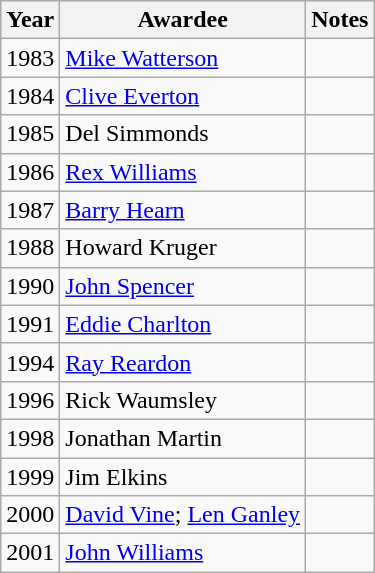<table class="sortable wikitable plainrowheaders">
<tr>
<th scope="col">Year</th>
<th scope="col">Awardee</th>
<th scope="col">Notes</th>
</tr>
<tr>
<td>1983</td>
<td><a href='#'>Mike Watterson</a></td>
<td></td>
</tr>
<tr>
<td>1984</td>
<td><a href='#'>Clive Everton</a></td>
<td></td>
</tr>
<tr>
<td>1985</td>
<td>Del Simmonds</td>
<td></td>
</tr>
<tr>
<td>1986</td>
<td><a href='#'>Rex Williams</a></td>
<td></td>
</tr>
<tr>
<td>1987</td>
<td><a href='#'>Barry Hearn</a></td>
<td></td>
</tr>
<tr>
<td>1988</td>
<td>Howard Kruger</td>
<td></td>
</tr>
<tr>
<td>1990</td>
<td><a href='#'>John Spencer</a></td>
<td></td>
</tr>
<tr>
<td>1991</td>
<td><a href='#'>Eddie Charlton</a></td>
<td></td>
</tr>
<tr>
<td>1994</td>
<td><a href='#'>Ray Reardon</a></td>
<td></td>
</tr>
<tr>
<td>1996</td>
<td>Rick Waumsley</td>
<td></td>
</tr>
<tr>
<td>1998</td>
<td>Jonathan Martin</td>
<td></td>
</tr>
<tr>
<td>1999</td>
<td>Jim Elkins</td>
<td></td>
</tr>
<tr>
<td>2000</td>
<td><a href='#'>David Vine</a>; <a href='#'>Len Ganley</a></td>
<td></td>
</tr>
<tr>
<td>2001</td>
<td><a href='#'>John Williams</a></td>
<td></td>
</tr>
</table>
